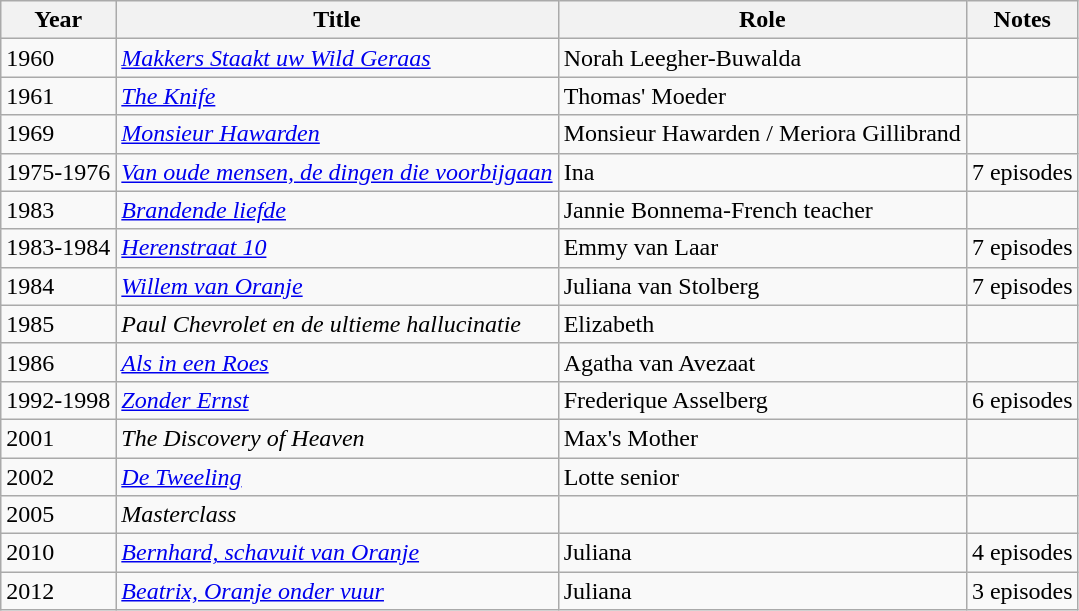<table class="wikitable">
<tr>
<th>Year</th>
<th>Title</th>
<th>Role</th>
<th>Notes</th>
</tr>
<tr>
<td>1960</td>
<td><em><a href='#'>Makkers Staakt uw Wild Geraas</a></em></td>
<td>Norah Leegher-Buwalda</td>
<td></td>
</tr>
<tr>
<td>1961</td>
<td><em><a href='#'>The Knife</a></em></td>
<td>Thomas' Moeder</td>
<td></td>
</tr>
<tr>
<td>1969</td>
<td><em><a href='#'>Monsieur Hawarden</a></em></td>
<td>Monsieur Hawarden / Meriora Gillibrand</td>
<td></td>
</tr>
<tr>
<td>1975-1976</td>
<td><em><a href='#'>Van oude mensen, de dingen die voorbijgaan</a></em></td>
<td>Ina</td>
<td>7 episodes</td>
</tr>
<tr>
<td>1983</td>
<td><em><a href='#'>Brandende liefde</a></em></td>
<td>Jannie Bonnema-French teacher</td>
<td></td>
</tr>
<tr>
<td>1983-1984</td>
<td><em><a href='#'>Herenstraat 10</a></em></td>
<td>Emmy van Laar</td>
<td>7 episodes</td>
</tr>
<tr>
<td>1984</td>
<td><em><a href='#'>Willem van Oranje</a></em></td>
<td>Juliana van Stolberg</td>
<td>7 episodes</td>
</tr>
<tr>
<td>1985</td>
<td><em>Paul Chevrolet en de ultieme hallucinatie</em></td>
<td>Elizabeth</td>
<td></td>
</tr>
<tr>
<td>1986</td>
<td><em><a href='#'>Als in een Roes</a></em></td>
<td>Agatha van Avezaat</td>
<td></td>
</tr>
<tr>
<td>1992-1998</td>
<td><em><a href='#'>Zonder Ernst</a></em></td>
<td>Frederique Asselberg</td>
<td>6 episodes</td>
</tr>
<tr>
<td>2001</td>
<td><em>The Discovery of Heaven</em></td>
<td>Max's Mother</td>
<td></td>
</tr>
<tr>
<td>2002</td>
<td><em><a href='#'>De Tweeling</a></em></td>
<td>Lotte senior</td>
<td></td>
</tr>
<tr>
<td>2005</td>
<td><em>Masterclass</em></td>
<td></td>
<td></td>
</tr>
<tr>
<td>2010</td>
<td><em><a href='#'>Bernhard, schavuit van Oranje</a></em></td>
<td>Juliana</td>
<td>4 episodes</td>
</tr>
<tr>
<td>2012</td>
<td><em><a href='#'>Beatrix, Oranje onder vuur</a></em></td>
<td>Juliana</td>
<td>3 episodes</td>
</tr>
</table>
